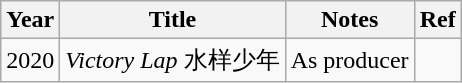<table class="wikitable sortable">
<tr>
<th>Year</th>
<th>Title</th>
<th>Notes</th>
<th>Ref</th>
</tr>
<tr>
<td>2020</td>
<td><em>Victory Lap</em> 水样少年</td>
<td>As producer</td>
<td></td>
</tr>
</table>
